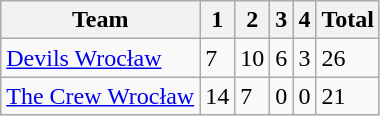<table class=wikitable>
<tr>
<th>Team</th>
<th>1</th>
<th>2</th>
<th>3</th>
<th>4</th>
<th>Total</th>
</tr>
<tr>
<td><a href='#'>Devils Wrocław</a></td>
<td>7</td>
<td>10</td>
<td>6</td>
<td>3</td>
<td>26</td>
</tr>
<tr>
<td><a href='#'>The Crew Wrocław</a></td>
<td>14</td>
<td>7</td>
<td>0</td>
<td>0</td>
<td>21</td>
</tr>
</table>
